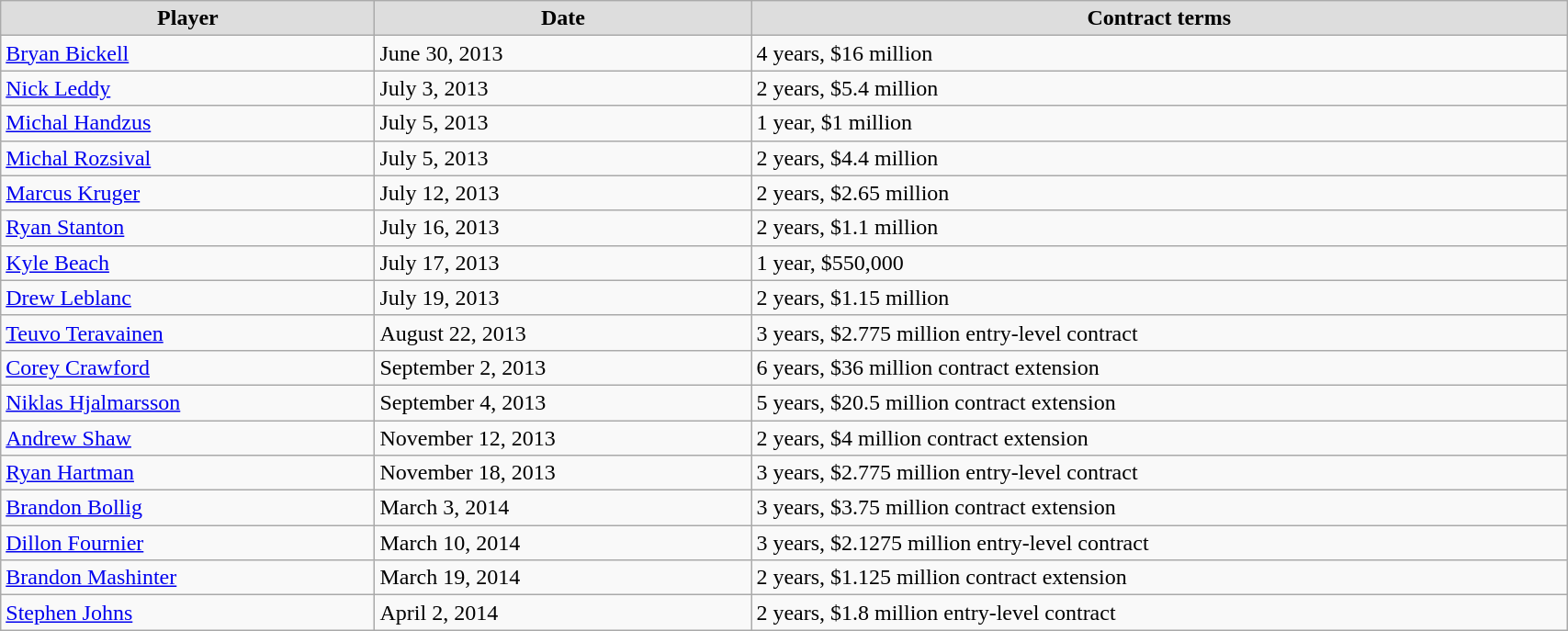<table class="wikitable" style="width:90%;">
<tr style="text-align:center; background:#ddd;">
<td><strong>Player</strong></td>
<td><strong>Date</strong></td>
<td><strong>Contract terms</strong></td>
</tr>
<tr>
<td><a href='#'>Bryan Bickell</a></td>
<td>June 30, 2013</td>
<td>4 years, $16 million</td>
</tr>
<tr>
<td><a href='#'>Nick Leddy</a></td>
<td>July 3, 2013</td>
<td>2 years, $5.4 million</td>
</tr>
<tr>
<td><a href='#'>Michal Handzus</a></td>
<td>July 5, 2013</td>
<td>1 year, $1 million</td>
</tr>
<tr>
<td><a href='#'>Michal Rozsival</a></td>
<td>July 5, 2013</td>
<td>2 years, $4.4 million</td>
</tr>
<tr>
<td><a href='#'>Marcus Kruger</a></td>
<td>July 12, 2013</td>
<td>2 years, $2.65 million</td>
</tr>
<tr>
<td><a href='#'>Ryan Stanton</a></td>
<td>July 16, 2013</td>
<td>2 years, $1.1 million</td>
</tr>
<tr>
<td><a href='#'>Kyle Beach</a></td>
<td>July 17, 2013</td>
<td>1 year, $550,000</td>
</tr>
<tr>
<td><a href='#'>Drew Leblanc</a></td>
<td>July 19, 2013</td>
<td>2 years, $1.15 million</td>
</tr>
<tr>
<td><a href='#'>Teuvo Teravainen</a></td>
<td>August 22, 2013</td>
<td>3 years, $2.775 million entry-level contract</td>
</tr>
<tr>
<td><a href='#'>Corey Crawford</a></td>
<td>September 2, 2013</td>
<td>6 years, $36 million contract extension</td>
</tr>
<tr>
<td><a href='#'>Niklas Hjalmarsson</a></td>
<td>September 4, 2013</td>
<td>5 years, $20.5 million contract extension</td>
</tr>
<tr>
<td><a href='#'>Andrew Shaw</a></td>
<td>November 12, 2013</td>
<td>2 years, $4 million contract extension</td>
</tr>
<tr>
<td><a href='#'>Ryan Hartman</a></td>
<td>November 18, 2013</td>
<td>3 years, $2.775 million entry-level contract</td>
</tr>
<tr>
<td><a href='#'>Brandon Bollig</a></td>
<td>March 3, 2014</td>
<td>3 years, $3.75 million contract extension</td>
</tr>
<tr>
<td><a href='#'>Dillon Fournier</a></td>
<td>March 10, 2014</td>
<td>3 years, $2.1275 million entry-level contract</td>
</tr>
<tr>
<td><a href='#'>Brandon Mashinter</a></td>
<td>March 19, 2014</td>
<td>2 years, $1.125 million contract extension</td>
</tr>
<tr>
<td><a href='#'>Stephen Johns</a></td>
<td>April 2, 2014</td>
<td>2 years, $1.8 million entry-level contract</td>
</tr>
</table>
